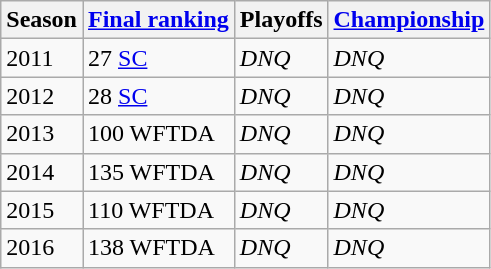<table class="wikitable sortable">
<tr>
<th>Season</th>
<th><a href='#'>Final ranking</a></th>
<th>Playoffs</th>
<th><a href='#'>Championship</a></th>
</tr>
<tr>
<td>2011</td>
<td>27 <a href='#'>SC</a></td>
<td><em>DNQ</em></td>
<td><em>DNQ</em></td>
</tr>
<tr>
<td>2012</td>
<td>28 <a href='#'>SC</a></td>
<td><em>DNQ</em></td>
<td><em>DNQ</em></td>
</tr>
<tr>
<td>2013</td>
<td>100 WFTDA</td>
<td><em>DNQ</em></td>
<td><em>DNQ</em></td>
</tr>
<tr>
<td>2014</td>
<td>135 WFTDA</td>
<td><em>DNQ</em></td>
<td><em>DNQ</em></td>
</tr>
<tr>
<td>2015</td>
<td>110 WFTDA</td>
<td><em>DNQ</em></td>
<td><em>DNQ</em></td>
</tr>
<tr>
<td>2016</td>
<td>138 WFTDA</td>
<td><em>DNQ</em></td>
<td><em>DNQ</em></td>
</tr>
</table>
